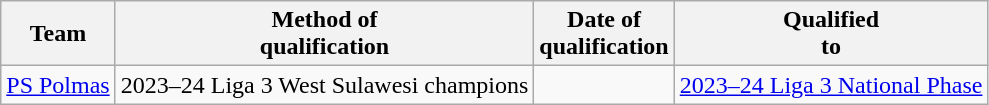<table class="wikitable sortable" style="text-align: left;">
<tr>
<th>Team</th>
<th>Method of <br> qualification</th>
<th>Date of <br> qualification</th>
<th>Qualified <br> to<br></th>
</tr>
<tr>
<td><a href='#'>PS Polmas</a></td>
<td {{Sort>2023–24 Liga 3 West Sulawesi champions</td>
<td></td>
<td><a href='#'>2023–24 Liga 3 National Phase</a></td>
</tr>
</table>
